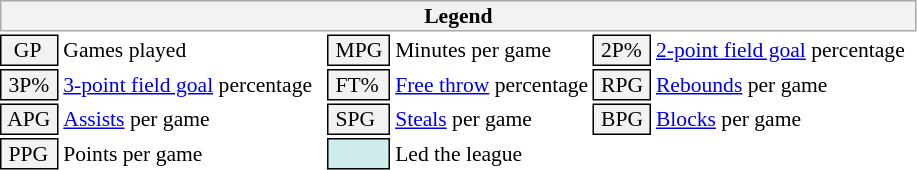<table class="toccolours" style="font-size: 90%; white-space: nowrap;">
<tr>
<th colspan="6" style="background-color: #F2F2F2; border: 1px solid #AAAAAA;">Legend</th>
</tr>
<tr>
<td style="background-color: #F2F2F2; border: 1px solid black;">  GP</td>
<td>Games played</td>
<td style="background-color: #F2F2F2; border: 1px solid black"> MPG </td>
<td>Minutes per game</td>
<td style="background-color: #F2F2F2; border: 1px solid black;"> 2P% </td>
<td style="padding-right: 8px"><a href='#'>2-point field goal</a> percentage</td>
</tr>
<tr>
<td style="background-color: #F2F2F2; border: 1px solid black"> 3P% </td>
<td style="padding-right: 8px"><a href='#'>3-point field goal</a> percentage</td>
<td style="background-color: #F2F2F2; border: 1px solid black"> FT% </td>
<td><a href='#'>Free throw</a> percentage</td>
<td style="background-color: #F2F2F2; border: 1px solid black;"> RPG </td>
<td><a href='#'>Rebounds</a> per game</td>
</tr>
<tr>
<td style="background-color: #F2F2F2; border: 1px solid black"> APG </td>
<td><a href='#'>Assists</a> per game</td>
<td style="background-color: #F2F2F2; border: 1px solid black"> SPG </td>
<td><a href='#'>Steals</a> per game</td>
<td style="background-color: #F2F2F2; border: 1px solid black;"> BPG </td>
<td><a href='#'>Blocks</a> per game</td>
</tr>
<tr>
<td style="background-color: #F2F2F2; border: 1px solid black"> PPG </td>
<td>Points per game</td>
<td style="background-color: #CFECEC; border: 1px solid black"> <strong> </strong> </td>
<td>Led the league</td>
</tr>
<tr>
</tr>
</table>
